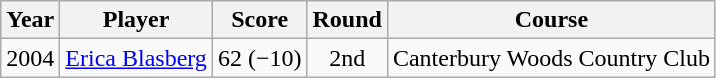<table class="wikitable">
<tr>
<th>Year</th>
<th>Player</th>
<th>Score</th>
<th>Round</th>
<th>Course</th>
</tr>
<tr>
<td>2004</td>
<td><a href='#'>Erica Blasberg</a></td>
<td>62 (−10)</td>
<td align=center>2nd</td>
<td>Canterbury Woods Country Club</td>
</tr>
</table>
